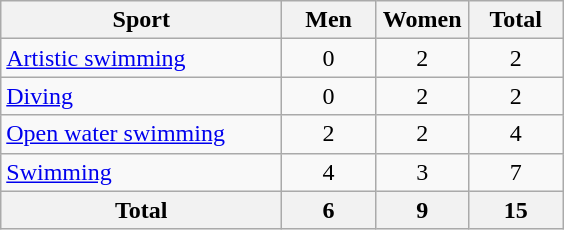<table class="wikitable sortable" style="text-align:center;">
<tr>
<th width=180>Sport</th>
<th width=55>Men</th>
<th width=55>Women</th>
<th width=55>Total</th>
</tr>
<tr>
<td align=left><a href='#'>Artistic swimming</a></td>
<td>0</td>
<td>2</td>
<td>2</td>
</tr>
<tr>
<td align=left><a href='#'>Diving</a></td>
<td>0</td>
<td>2</td>
<td>2</td>
</tr>
<tr>
<td align=left><a href='#'>Open water swimming</a></td>
<td>2</td>
<td>2</td>
<td>4</td>
</tr>
<tr>
<td align=left><a href='#'>Swimming</a></td>
<td>4</td>
<td>3</td>
<td>7</td>
</tr>
<tr>
<th>Total</th>
<th>6</th>
<th>9</th>
<th>15</th>
</tr>
</table>
